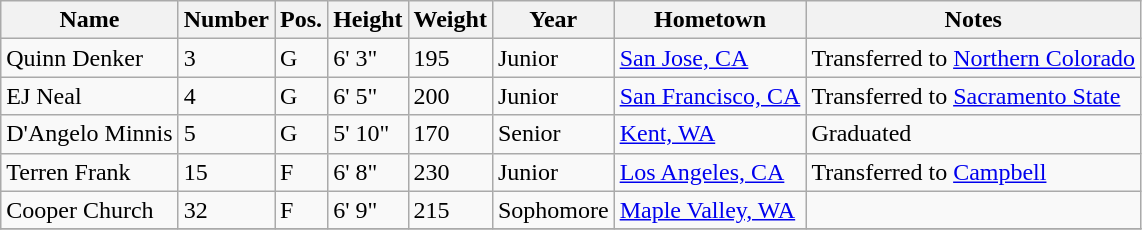<table class="wikitable sortable" border="1">
<tr align=center>
<th style=>Name</th>
<th style=>Number</th>
<th style=>Pos.</th>
<th style=>Height</th>
<th style=>Weight</th>
<th style=>Year</th>
<th style=>Hometown</th>
<th style=>Notes</th>
</tr>
<tr>
<td>Quinn Denker</td>
<td>3</td>
<td>G</td>
<td>6' 3"</td>
<td>195</td>
<td>Junior</td>
<td><a href='#'>San Jose, CA</a></td>
<td>Transferred to <a href='#'>Northern Colorado</a></td>
</tr>
<tr>
<td>EJ Neal</td>
<td>4</td>
<td>G</td>
<td>6' 5"</td>
<td>200</td>
<td>Junior</td>
<td><a href='#'>San Francisco, CA</a></td>
<td>Transferred to <a href='#'>Sacramento State</a></td>
</tr>
<tr>
<td>D'Angelo Minnis</td>
<td>5</td>
<td>G</td>
<td>5' 10"</td>
<td>170</td>
<td>Senior</td>
<td><a href='#'>Kent, WA</a></td>
<td>Graduated</td>
</tr>
<tr>
<td>Terren Frank</td>
<td>15</td>
<td>F</td>
<td>6' 8"</td>
<td>230</td>
<td> Junior</td>
<td><a href='#'>Los Angeles, CA</a></td>
<td>Transferred to <a href='#'>Campbell</a></td>
</tr>
<tr>
<td>Cooper Church</td>
<td>32</td>
<td>F</td>
<td>6' 9"</td>
<td>215</td>
<td>Sophomore</td>
<td><a href='#'>Maple Valley, WA</a></td>
<td></td>
</tr>
<tr>
</tr>
</table>
